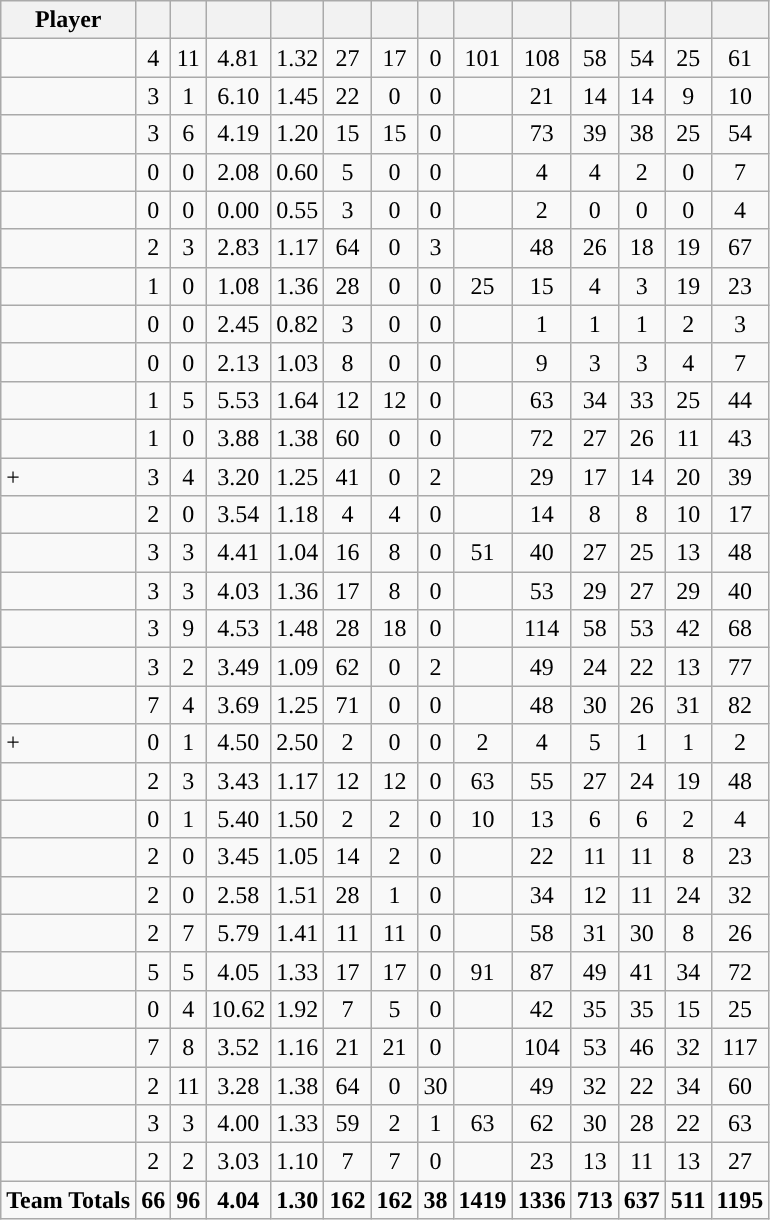<table class="wikitable sortable" style="text-align:center;">
<tr>
<th>Player</th>
<th></th>
<th></th>
<th></th>
<th></th>
<th></th>
<th></th>
<th></th>
<th></th>
<th></th>
<th></th>
<th></th>
<th></th>
<th></th>
</tr>
<tr>
<td align=left></td>
<td>4</td>
<td>11</td>
<td>4.81</td>
<td>1.32</td>
<td>27</td>
<td>17</td>
<td>0</td>
<td>101</td>
<td>108</td>
<td>58</td>
<td>54</td>
<td>25</td>
<td>61</td>
</tr>
<tr>
<td align=left></td>
<td>3</td>
<td>1</td>
<td>6.10</td>
<td>1.45</td>
<td>22</td>
<td>0</td>
<td>0</td>
<td></td>
<td>21</td>
<td>14</td>
<td>14</td>
<td>9</td>
<td>10</td>
</tr>
<tr>
<td align=left></td>
<td>3</td>
<td>6</td>
<td>4.19</td>
<td>1.20</td>
<td>15</td>
<td>15</td>
<td>0</td>
<td></td>
<td>73</td>
<td>39</td>
<td>38</td>
<td>25</td>
<td>54</td>
</tr>
<tr>
<td align=left></td>
<td>0</td>
<td>0</td>
<td>2.08</td>
<td>0.60</td>
<td>5</td>
<td>0</td>
<td>0</td>
<td></td>
<td>4</td>
<td>4</td>
<td>2</td>
<td>0</td>
<td>7</td>
</tr>
<tr>
<td align=left></td>
<td>0</td>
<td>0</td>
<td>0.00</td>
<td>0.55</td>
<td>3</td>
<td>0</td>
<td>0</td>
<td></td>
<td>2</td>
<td>0</td>
<td>0</td>
<td>0</td>
<td>4</td>
</tr>
<tr>
<td align=left></td>
<td>2</td>
<td>3</td>
<td>2.83</td>
<td>1.17</td>
<td>64</td>
<td>0</td>
<td>3</td>
<td></td>
<td>48</td>
<td>26</td>
<td>18</td>
<td>19</td>
<td>67</td>
</tr>
<tr>
<td align=left></td>
<td>1</td>
<td>0</td>
<td>1.08</td>
<td>1.36</td>
<td>28</td>
<td>0</td>
<td>0</td>
<td>25</td>
<td>15</td>
<td>4</td>
<td>3</td>
<td>19</td>
<td>23</td>
</tr>
<tr>
<td align=left></td>
<td>0</td>
<td>0</td>
<td>2.45</td>
<td>0.82</td>
<td>3</td>
<td>0</td>
<td>0</td>
<td></td>
<td>1</td>
<td>1</td>
<td>1</td>
<td>2</td>
<td>3</td>
</tr>
<tr>
<td align=left></td>
<td>0</td>
<td>0</td>
<td>2.13</td>
<td>1.03</td>
<td>8</td>
<td>0</td>
<td>0</td>
<td></td>
<td>9</td>
<td>3</td>
<td>3</td>
<td>4</td>
<td>7</td>
</tr>
<tr>
<td align=left></td>
<td>1</td>
<td>5</td>
<td>5.53</td>
<td>1.64</td>
<td>12</td>
<td>12</td>
<td>0</td>
<td></td>
<td>63</td>
<td>34</td>
<td>33</td>
<td>25</td>
<td>44</td>
</tr>
<tr>
<td align=left></td>
<td>1</td>
<td>0</td>
<td>3.88</td>
<td>1.38</td>
<td>60</td>
<td>0</td>
<td>0</td>
<td></td>
<td>72</td>
<td>27</td>
<td>26</td>
<td>11</td>
<td>43</td>
</tr>
<tr>
<td align=left>+</td>
<td>3</td>
<td>4</td>
<td>3.20</td>
<td>1.25</td>
<td>41</td>
<td>0</td>
<td>2</td>
<td></td>
<td>29</td>
<td>17</td>
<td>14</td>
<td>20</td>
<td>39</td>
</tr>
<tr>
<td align=left></td>
<td>2</td>
<td>0</td>
<td>3.54</td>
<td>1.18</td>
<td>4</td>
<td>4</td>
<td>0</td>
<td></td>
<td>14</td>
<td>8</td>
<td>8</td>
<td>10</td>
<td>17</td>
</tr>
<tr>
<td align=left></td>
<td>3</td>
<td>3</td>
<td>4.41</td>
<td>1.04</td>
<td>16</td>
<td>8</td>
<td>0</td>
<td>51</td>
<td>40</td>
<td>27</td>
<td>25</td>
<td>13</td>
<td>48</td>
</tr>
<tr>
<td align=left></td>
<td>3</td>
<td>3</td>
<td>4.03</td>
<td>1.36</td>
<td>17</td>
<td>8</td>
<td>0</td>
<td></td>
<td>53</td>
<td>29</td>
<td>27</td>
<td>29</td>
<td>40</td>
</tr>
<tr>
<td align=left></td>
<td>3</td>
<td>9</td>
<td>4.53</td>
<td>1.48</td>
<td>28</td>
<td>18</td>
<td>0</td>
<td></td>
<td>114</td>
<td>58</td>
<td>53</td>
<td>42</td>
<td>68</td>
</tr>
<tr>
<td align=left></td>
<td>3</td>
<td>2</td>
<td>3.49</td>
<td>1.09</td>
<td>62</td>
<td>0</td>
<td>2</td>
<td></td>
<td>49</td>
<td>24</td>
<td>22</td>
<td>13</td>
<td>77</td>
</tr>
<tr>
<td align=left></td>
<td>7</td>
<td>4</td>
<td>3.69</td>
<td>1.25</td>
<td>71</td>
<td>0</td>
<td>0</td>
<td></td>
<td>48</td>
<td>30</td>
<td>26</td>
<td>31</td>
<td>82</td>
</tr>
<tr>
<td align=left>+</td>
<td>0</td>
<td>1</td>
<td>4.50</td>
<td>2.50</td>
<td>2</td>
<td>0</td>
<td>0</td>
<td>2</td>
<td>4</td>
<td>5</td>
<td>1</td>
<td>1</td>
<td>2</td>
</tr>
<tr>
<td align=left></td>
<td>2</td>
<td>3</td>
<td>3.43</td>
<td>1.17</td>
<td>12</td>
<td>12</td>
<td>0</td>
<td>63</td>
<td>55</td>
<td>27</td>
<td>24</td>
<td>19</td>
<td>48</td>
</tr>
<tr>
<td align=left></td>
<td>0</td>
<td>1</td>
<td>5.40</td>
<td>1.50</td>
<td>2</td>
<td>2</td>
<td>0</td>
<td>10</td>
<td>13</td>
<td>6</td>
<td>6</td>
<td>2</td>
<td>4</td>
</tr>
<tr>
<td align=left></td>
<td>2</td>
<td>0</td>
<td>3.45</td>
<td>1.05</td>
<td>14</td>
<td>2</td>
<td>0</td>
<td></td>
<td>22</td>
<td>11</td>
<td>11</td>
<td>8</td>
<td>23</td>
</tr>
<tr>
<td align=left></td>
<td>2</td>
<td>0</td>
<td>2.58</td>
<td>1.51</td>
<td>28</td>
<td>1</td>
<td>0</td>
<td></td>
<td>34</td>
<td>12</td>
<td>11</td>
<td>24</td>
<td>32</td>
</tr>
<tr>
<td align=left></td>
<td>2</td>
<td>7</td>
<td>5.79</td>
<td>1.41</td>
<td>11</td>
<td>11</td>
<td>0</td>
<td></td>
<td>58</td>
<td>31</td>
<td>30</td>
<td>8</td>
<td>26</td>
</tr>
<tr>
<td align=left></td>
<td>5</td>
<td>5</td>
<td>4.05</td>
<td>1.33</td>
<td>17</td>
<td>17</td>
<td>0</td>
<td>91</td>
<td>87</td>
<td>49</td>
<td>41</td>
<td>34</td>
<td>72</td>
</tr>
<tr>
<td align=left></td>
<td>0</td>
<td>4</td>
<td>10.62</td>
<td>1.92</td>
<td>7</td>
<td>5</td>
<td>0</td>
<td></td>
<td>42</td>
<td>35</td>
<td>35</td>
<td>15</td>
<td>25</td>
</tr>
<tr>
<td align=left></td>
<td>7</td>
<td>8</td>
<td>3.52</td>
<td>1.16</td>
<td>21</td>
<td>21</td>
<td>0</td>
<td></td>
<td>104</td>
<td>53</td>
<td>46</td>
<td>32</td>
<td>117</td>
</tr>
<tr>
<td align=left></td>
<td>2</td>
<td>11</td>
<td>3.28</td>
<td>1.38</td>
<td>64</td>
<td>0</td>
<td>30</td>
<td></td>
<td>49</td>
<td>32</td>
<td>22</td>
<td>34</td>
<td>60</td>
</tr>
<tr>
<td align=left></td>
<td>3</td>
<td>3</td>
<td>4.00</td>
<td>1.33</td>
<td>59</td>
<td>2</td>
<td>1</td>
<td>63</td>
<td>62</td>
<td>30</td>
<td>28</td>
<td>22</td>
<td>63</td>
</tr>
<tr>
<td align=left></td>
<td>2</td>
<td>2</td>
<td>3.03</td>
<td>1.10</td>
<td>7</td>
<td>7</td>
<td>0</td>
<td></td>
<td>23</td>
<td>13</td>
<td>11</td>
<td>13</td>
<td>27</td>
</tr>
<tr>
<td align=left><strong>Team Totals</strong></td>
<td><strong>66</strong></td>
<td><strong>96</strong></td>
<td><strong>4.04</strong></td>
<td><strong>1.30</strong></td>
<td><strong>162</strong></td>
<td><strong>162</strong></td>
<td><strong>38</strong></td>
<td><strong>1419</strong></td>
<td><strong>1336</strong></td>
<td><strong>713</strong></td>
<td><strong>637</strong></td>
<td><strong>511</strong></td>
<td><strong>1195</strong></td>
</tr>
</table>
